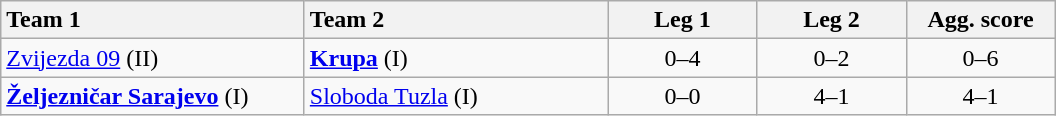<table class="wikitable">
<tr>
<th style="width:195px; text-align:left">Team 1</th>
<th style="width:195px; text-align:left">Team 2</th>
<th style="width:92px; text-align:center">Leg 1</th>
<th style="width:92px; text-align:center">Leg 2</th>
<th style="width:92px; text-align:center">Agg. score</th>
</tr>
<tr>
<td><a href='#'>Zvijezda 09</a> (II)</td>
<td><strong><a href='#'>Krupa</a></strong> (I)</td>
<td style="text-align:center">0–4</td>
<td style="text-align:center">0–2</td>
<td style="text-align:center">0–6</td>
</tr>
<tr>
<td><strong><a href='#'>Željezničar Sarajevo</a></strong> (I)</td>
<td><a href='#'>Sloboda Tuzla</a> (I)</td>
<td style="text-align:center">0–0</td>
<td style="text-align:center">4–1</td>
<td style="text-align:center">4–1</td>
</tr>
</table>
